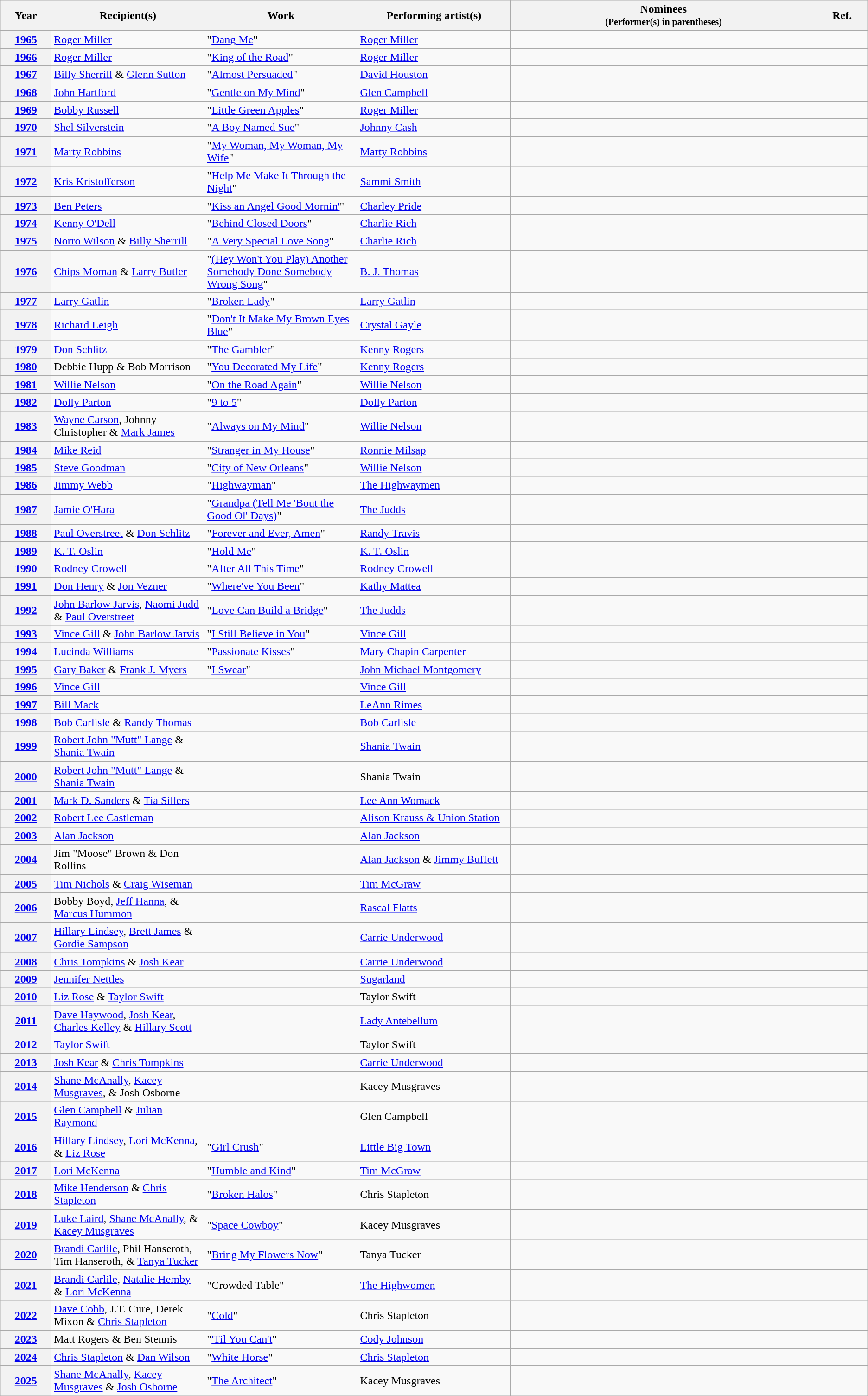<table class="wikitable">
<tr>
<th width="5%">Year</th>
<th width="15%">Recipient(s)</th>
<th width="15%">Work</th>
<th width="15%">Performing artist(s)</th>
<th width="30%" class=unsortable>Nominees<br><small>(Performer(s) in parentheses)</small></th>
<th width="5%" class=unsortable>Ref.</th>
</tr>
<tr>
<th scope="row" style="text-align:center;"><a href='#'>1965</a></th>
<td><a href='#'>Roger Miller</a></td>
<td>"<a href='#'>Dang Me</a>"</td>
<td><a href='#'>Roger Miller</a></td>
<td></td>
<td></td>
</tr>
<tr>
<th scope="row" style="text-align:center;"><a href='#'>1966</a></th>
<td><a href='#'>Roger Miller</a></td>
<td>"<a href='#'>King of the Road</a>"</td>
<td><a href='#'>Roger Miller</a></td>
<td></td>
<td></td>
</tr>
<tr>
<th scope="row" style="text-align:center;"><a href='#'>1967</a></th>
<td><a href='#'>Billy Sherrill</a> & <a href='#'>Glenn Sutton</a></td>
<td>"<a href='#'>Almost Persuaded</a>"</td>
<td><a href='#'>David Houston</a></td>
<td></td>
<td></td>
</tr>
<tr>
<th scope="row" style="text-align:center;"><a href='#'>1968</a></th>
<td><a href='#'>John Hartford</a></td>
<td>"<a href='#'>Gentle on My Mind</a>"</td>
<td><a href='#'>Glen Campbell</a></td>
<td></td>
<td></td>
</tr>
<tr>
<th scope="row" style="text-align:center;"><a href='#'>1969</a></th>
<td><a href='#'>Bobby Russell</a></td>
<td>"<a href='#'>Little Green Apples</a>"</td>
<td><a href='#'>Roger Miller</a></td>
<td></td>
<td></td>
</tr>
<tr>
<th scope="row" style="text-align:center;"><a href='#'>1970</a></th>
<td><a href='#'>Shel Silverstein</a></td>
<td>"<a href='#'>A Boy Named Sue</a>"</td>
<td><a href='#'>Johnny Cash</a></td>
<td></td>
<td></td>
</tr>
<tr>
<th scope="row" style="text-align:center;"><a href='#'>1971</a></th>
<td><a href='#'>Marty Robbins</a></td>
<td>"<a href='#'>My Woman, My Woman, My Wife</a>"</td>
<td><a href='#'>Marty Robbins</a></td>
<td></td>
<td></td>
</tr>
<tr>
<th scope="row" style="text-align:center;"><a href='#'>1972</a></th>
<td><a href='#'>Kris Kristofferson</a></td>
<td>"<a href='#'>Help Me Make It Through the Night</a>"</td>
<td><a href='#'>Sammi Smith</a></td>
<td></td>
<td></td>
</tr>
<tr>
<th scope="row" style="text-align:center;"><a href='#'>1973</a></th>
<td><a href='#'>Ben Peters</a></td>
<td>"<a href='#'>Kiss an Angel Good Mornin'</a>"</td>
<td><a href='#'>Charley Pride</a></td>
<td></td>
<td></td>
</tr>
<tr>
<th scope="row" style="text-align:center;"><a href='#'>1974</a></th>
<td><a href='#'>Kenny O'Dell</a></td>
<td>"<a href='#'>Behind Closed Doors</a>"</td>
<td><a href='#'>Charlie Rich</a></td>
<td></td>
<td></td>
</tr>
<tr>
<th scope="row" style="text-align:center;"><a href='#'>1975</a></th>
<td><a href='#'>Norro Wilson</a> & <a href='#'>Billy Sherrill</a></td>
<td>"<a href='#'>A Very Special Love Song</a>"</td>
<td><a href='#'>Charlie Rich</a></td>
<td></td>
<td></td>
</tr>
<tr>
<th scope="row" style="text-align:center;"><a href='#'>1976</a></th>
<td><a href='#'>Chips Moman</a> & <a href='#'>Larry Butler</a></td>
<td>"<a href='#'>(Hey Won't You Play) Another Somebody Done Somebody Wrong Song</a>"</td>
<td><a href='#'>B. J. Thomas</a></td>
<td></td>
<td></td>
</tr>
<tr>
<th scope="row" style="text-align:center;"><a href='#'>1977</a></th>
<td><a href='#'>Larry Gatlin</a></td>
<td>"<a href='#'>Broken Lady</a>"</td>
<td><a href='#'>Larry Gatlin</a></td>
<td></td>
<td></td>
</tr>
<tr>
<th scope="row" style="text-align:center;"><a href='#'>1978</a></th>
<td><a href='#'>Richard Leigh</a></td>
<td>"<a href='#'>Don't It Make My Brown Eyes Blue</a>"</td>
<td><a href='#'>Crystal Gayle</a></td>
<td></td>
<td></td>
</tr>
<tr>
<th scope="row" style="text-align:center;"><a href='#'>1979</a></th>
<td><a href='#'>Don Schlitz</a></td>
<td>"<a href='#'>The Gambler</a>"</td>
<td><a href='#'>Kenny Rogers</a></td>
<td></td>
<td></td>
</tr>
<tr>
<th scope="row" style="text-align:center;"><a href='#'>1980</a></th>
<td>Debbie Hupp & Bob Morrison</td>
<td>"<a href='#'>You Decorated My Life</a>"</td>
<td><a href='#'>Kenny Rogers</a></td>
<td></td>
<td></td>
</tr>
<tr>
<th scope="row" style="text-align:center;"><a href='#'>1981</a></th>
<td><a href='#'>Willie Nelson</a></td>
<td>"<a href='#'>On the Road Again</a>"</td>
<td><a href='#'>Willie Nelson</a></td>
<td></td>
<td></td>
</tr>
<tr>
<th scope="row" style="text-align:center;"><a href='#'>1982</a></th>
<td><a href='#'>Dolly Parton</a></td>
<td>"<a href='#'>9 to 5</a>"</td>
<td><a href='#'>Dolly Parton</a></td>
<td></td>
<td></td>
</tr>
<tr>
<th scope="row" style="text-align:center;"><a href='#'>1983</a></th>
<td><a href='#'>Wayne Carson</a>, Johnny Christopher & <a href='#'>Mark James</a></td>
<td>"<a href='#'>Always on My Mind</a>"</td>
<td><a href='#'>Willie Nelson</a></td>
<td></td>
<td></td>
</tr>
<tr>
<th scope="row" style="text-align:center;"><a href='#'>1984</a></th>
<td><a href='#'>Mike Reid</a></td>
<td>"<a href='#'>Stranger in My House</a>"</td>
<td><a href='#'>Ronnie Milsap</a></td>
<td></td>
<td></td>
</tr>
<tr>
<th scope="row" style="text-align:center;"><a href='#'>1985</a></th>
<td><a href='#'>Steve Goodman</a></td>
<td>"<a href='#'>City of New Orleans</a>"</td>
<td><a href='#'>Willie Nelson</a></td>
<td></td>
<td></td>
</tr>
<tr>
<th scope="row" style="text-align:center;"><a href='#'>1986</a></th>
<td><a href='#'>Jimmy Webb</a></td>
<td>"<a href='#'>Highwayman</a>"</td>
<td><a href='#'>The Highwaymen</a></td>
<td></td>
<td></td>
</tr>
<tr>
<th scope="row" style="text-align:center;"><a href='#'>1987</a></th>
<td><a href='#'>Jamie O'Hara</a></td>
<td>"<a href='#'>Grandpa (Tell Me 'Bout the Good Ol' Days)</a>"</td>
<td><a href='#'>The Judds</a></td>
<td></td>
<td></td>
</tr>
<tr>
<th scope="row" style="text-align:center;"><a href='#'>1988</a></th>
<td><a href='#'>Paul Overstreet</a> & <a href='#'>Don Schlitz</a></td>
<td>"<a href='#'>Forever and Ever, Amen</a>"</td>
<td><a href='#'>Randy Travis</a></td>
<td></td>
<td></td>
</tr>
<tr>
<th scope="row" style="text-align:center;"><a href='#'>1989</a></th>
<td><a href='#'>K. T. Oslin</a></td>
<td>"<a href='#'>Hold Me</a>"</td>
<td><a href='#'>K. T. Oslin</a></td>
<td></td>
<td></td>
</tr>
<tr>
<th scope="row" style="text-align:center;"><a href='#'>1990</a></th>
<td><a href='#'>Rodney Crowell</a></td>
<td>"<a href='#'>After All This Time</a>"</td>
<td><a href='#'>Rodney Crowell</a></td>
<td></td>
<td></td>
</tr>
<tr>
<th scope="row" style="text-align:center;"><a href='#'>1991</a></th>
<td><a href='#'>Don Henry</a> & <a href='#'>Jon Vezner</a></td>
<td>"<a href='#'>Where've You Been</a>"</td>
<td><a href='#'>Kathy Mattea</a></td>
<td></td>
<td></td>
</tr>
<tr>
<th scope="row" style="text-align:center;"><a href='#'>1992</a></th>
<td><a href='#'>John Barlow Jarvis</a>, <a href='#'>Naomi Judd</a> & <a href='#'>Paul Overstreet</a></td>
<td>"<a href='#'>Love Can Build a Bridge</a>"</td>
<td><a href='#'>The Judds</a></td>
<td></td>
<td></td>
</tr>
<tr>
<th scope="row" style="text-align:center;"><a href='#'>1993</a></th>
<td><a href='#'>Vince Gill</a> & <a href='#'>John Barlow Jarvis</a></td>
<td>"<a href='#'>I Still Believe in You</a>"</td>
<td><a href='#'>Vince Gill</a></td>
<td></td>
<td></td>
</tr>
<tr>
<th scope="row" style="text-align:center;"><a href='#'>1994</a></th>
<td><a href='#'>Lucinda Williams</a></td>
<td>"<a href='#'>Passionate Kisses</a>"</td>
<td><a href='#'>Mary Chapin Carpenter</a></td>
<td></td>
<td></td>
</tr>
<tr>
<th scope="row" style="text-align:center;"><a href='#'>1995</a></th>
<td><a href='#'>Gary Baker</a> & <a href='#'>Frank J. Myers</a></td>
<td>"<a href='#'>I Swear</a>"</td>
<td><a href='#'>John Michael Montgomery</a></td>
<td></td>
<td></td>
</tr>
<tr>
<th scope="row" style="text-align:center;"><a href='#'>1996</a></th>
<td><a href='#'>Vince Gill</a></td>
<td></td>
<td><a href='#'>Vince Gill</a></td>
<td></td>
<td></td>
</tr>
<tr>
<th scope="row" style="text-align:center;"><a href='#'>1997</a></th>
<td><a href='#'>Bill Mack</a></td>
<td></td>
<td><a href='#'>LeAnn Rimes</a></td>
<td></td>
<td></td>
</tr>
<tr>
<th scope="row" style="text-align:center;"><a href='#'>1998</a></th>
<td><a href='#'>Bob Carlisle</a> & <a href='#'>Randy Thomas</a></td>
<td></td>
<td><a href='#'>Bob Carlisle</a></td>
<td></td>
<td></td>
</tr>
<tr>
<th scope="row" style="text-align:center;"><a href='#'>1999</a></th>
<td><a href='#'>Robert John "Mutt" Lange</a> & <a href='#'>Shania Twain</a></td>
<td></td>
<td><a href='#'>Shania Twain</a></td>
<td></td>
<td></td>
</tr>
<tr>
<th scope="row" style="text-align:center;"><a href='#'>2000</a></th>
<td><a href='#'>Robert John "Mutt" Lange</a> & <a href='#'>Shania Twain</a></td>
<td></td>
<td>Shania Twain</td>
<td></td>
<td></td>
</tr>
<tr>
<th scope="row" style="text-align:center;"><a href='#'>2001</a></th>
<td><a href='#'>Mark D. Sanders</a> & <a href='#'>Tia Sillers</a></td>
<td></td>
<td><a href='#'>Lee Ann Womack</a></td>
<td></td>
<td></td>
</tr>
<tr>
<th scope="row" style="text-align:center;"><a href='#'>2002</a></th>
<td><a href='#'>Robert Lee Castleman</a></td>
<td></td>
<td><a href='#'>Alison Krauss & Union Station</a></td>
<td></td>
<td></td>
</tr>
<tr>
<th scope="row" style="text-align:center;"><a href='#'>2003</a></th>
<td><a href='#'>Alan Jackson</a></td>
<td></td>
<td><a href='#'>Alan Jackson</a></td>
<td></td>
<td></td>
</tr>
<tr>
<th scope="row" style="text-align:center;"><a href='#'>2004</a></th>
<td>Jim "Moose" Brown & Don Rollins</td>
<td></td>
<td><a href='#'>Alan Jackson</a> & <a href='#'>Jimmy Buffett</a></td>
<td></td>
<td></td>
</tr>
<tr>
<th scope="row" style="text-align:center;"><a href='#'>2005</a></th>
<td><a href='#'>Tim Nichols</a> & <a href='#'>Craig Wiseman</a></td>
<td></td>
<td><a href='#'>Tim McGraw</a></td>
<td></td>
<td></td>
</tr>
<tr>
<th scope="row" style="text-align:center;"><a href='#'>2006</a></th>
<td>Bobby Boyd, <a href='#'>Jeff Hanna</a>, & <a href='#'>Marcus Hummon</a></td>
<td></td>
<td><a href='#'>Rascal Flatts</a></td>
<td></td>
<td></td>
</tr>
<tr>
<th scope="row" style="text-align:center;"><a href='#'>2007</a></th>
<td><a href='#'>Hillary Lindsey</a>, <a href='#'>Brett James</a> & <a href='#'>Gordie Sampson</a></td>
<td></td>
<td><a href='#'>Carrie Underwood</a></td>
<td></td>
<td></td>
</tr>
<tr>
<th scope="row" style="text-align:center;"><a href='#'>2008</a></th>
<td><a href='#'>Chris Tompkins</a> & <a href='#'>Josh Kear</a></td>
<td></td>
<td><a href='#'>Carrie Underwood</a></td>
<td></td>
<td></td>
</tr>
<tr>
<th scope="row" style="text-align:center;"><a href='#'>2009</a></th>
<td><a href='#'>Jennifer Nettles</a></td>
<td></td>
<td><a href='#'>Sugarland</a></td>
<td></td>
<td></td>
</tr>
<tr>
<th scope="row" style="text-align:center;"><a href='#'>2010</a></th>
<td><a href='#'>Liz Rose</a> & <a href='#'>Taylor Swift</a></td>
<td></td>
<td>Taylor Swift</td>
<td></td>
<td></td>
</tr>
<tr>
<th scope="row" style="text-align:center;"><a href='#'>2011</a></th>
<td><a href='#'>Dave Haywood</a>, <a href='#'>Josh Kear</a>, <a href='#'>Charles Kelley</a> & <a href='#'>Hillary Scott</a></td>
<td></td>
<td><a href='#'>Lady Antebellum</a></td>
<td></td>
<td></td>
</tr>
<tr>
<th scope="row" style="text-align:center;"><a href='#'>2012</a></th>
<td><a href='#'>Taylor Swift</a></td>
<td></td>
<td>Taylor Swift</td>
<td></td>
<td></td>
</tr>
<tr>
<th scope="row" style="text-align:center;"><a href='#'>2013</a></th>
<td><a href='#'>Josh Kear</a> & <a href='#'>Chris Tompkins</a></td>
<td></td>
<td><a href='#'>Carrie Underwood</a></td>
<td></td>
<td></td>
</tr>
<tr>
<th scope="row" style="text-align:center;"><a href='#'>2014</a></th>
<td><a href='#'>Shane McAnally</a>, <a href='#'>Kacey Musgraves</a>, & Josh Osborne</td>
<td></td>
<td>Kacey Musgraves</td>
<td></td>
<td></td>
</tr>
<tr>
<th scope="row" style="text-align:center;"><a href='#'>2015</a></th>
<td><a href='#'>Glen Campbell</a> & <a href='#'>Julian Raymond</a></td>
<td></td>
<td>Glen Campbell</td>
<td></td>
<td></td>
</tr>
<tr>
<th scope="row" style="text-align:center;"><a href='#'>2016</a></th>
<td><a href='#'>Hillary Lindsey</a>, <a href='#'>Lori McKenna</a>, & <a href='#'>Liz Rose</a></td>
<td>"<a href='#'>Girl Crush</a>"</td>
<td><a href='#'>Little Big Town</a></td>
<td></td>
<td></td>
</tr>
<tr>
<th scope="row" style="text-align:center;"><a href='#'>2017</a></th>
<td><a href='#'>Lori McKenna</a></td>
<td>"<a href='#'>Humble and Kind</a>"</td>
<td><a href='#'>Tim McGraw</a></td>
<td></td>
<td></td>
</tr>
<tr>
<th scope="row" style="text-align:center;"><a href='#'>2018</a></th>
<td><a href='#'>Mike Henderson</a> & <a href='#'>Chris Stapleton</a></td>
<td>"<a href='#'>Broken Halos</a>"</td>
<td>Chris Stapleton</td>
<td></td>
<td></td>
</tr>
<tr>
<th scope="row" style="text-align:center;"><a href='#'>2019</a></th>
<td><a href='#'>Luke Laird</a>, <a href='#'>Shane McAnally</a>, & <a href='#'>Kacey Musgraves</a></td>
<td>"<a href='#'>Space Cowboy</a>"</td>
<td>Kacey Musgraves</td>
<td></td>
<td></td>
</tr>
<tr>
<th scope="row" style="text-align:center;"><a href='#'>2020</a></th>
<td><a href='#'>Brandi Carlile</a>, Phil Hanseroth, Tim Hanseroth, & <a href='#'>Tanya Tucker</a></td>
<td>"<a href='#'>Bring My Flowers Now</a>"</td>
<td>Tanya Tucker</td>
<td></td>
<td></td>
</tr>
<tr>
<th scope="row" style="text-align:center;"><a href='#'>2021</a></th>
<td><a href='#'>Brandi Carlile</a>, <a href='#'>Natalie Hemby</a> & <a href='#'>Lori McKenna</a></td>
<td>"Crowded Table"</td>
<td><a href='#'>The Highwomen</a></td>
<td></td>
<td></td>
</tr>
<tr>
<th scope="row" style="text-align:center;"><a href='#'>2022</a></th>
<td><a href='#'>Dave Cobb</a>, J.T. Cure, Derek Mixon & <a href='#'>Chris Stapleton</a></td>
<td>"<a href='#'>Cold</a>"</td>
<td>Chris Stapleton</td>
<td></td>
<td></td>
</tr>
<tr>
<th scope="row" style="text-align:center;"><a href='#'>2023</a></th>
<td>Matt Rogers & Ben Stennis</td>
<td>"<a href='#'>'Til You Can't</a>"</td>
<td><a href='#'>Cody Johnson</a></td>
<td></td>
<td></td>
</tr>
<tr>
<th scope="row" style="text-align:center;"><a href='#'>2024</a></th>
<td><a href='#'>Chris Stapleton</a> & <a href='#'>Dan Wilson</a></td>
<td>"<a href='#'>White Horse</a>"</td>
<td><a href='#'>Chris Stapleton</a></td>
<td></td>
<td></td>
</tr>
<tr>
<th scope="row" style="text-align:center;"><strong><a href='#'>2025</a></strong></th>
<td><a href='#'>Shane McAnally</a>, <a href='#'>Kacey Musgraves</a> & <a href='#'>Josh Osborne</a></td>
<td>"<a href='#'>The Architect</a>"</td>
<td>Kacey Musgraves</td>
<td></td>
<td></td>
</tr>
</table>
